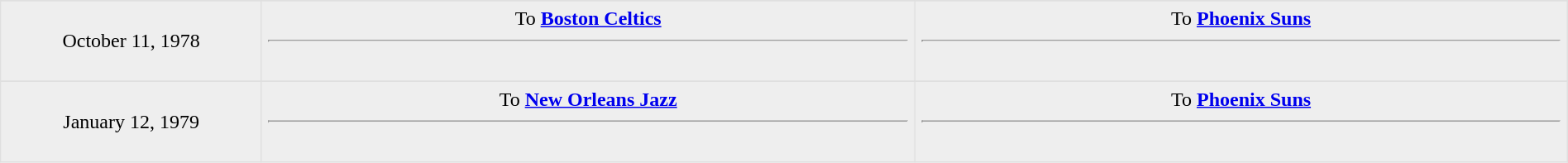<table border=1 style="border-collapse:collapse; text-align: center; width: 100%" bordercolor="#DFDFDF"  cellpadding="5">
<tr>
</tr>
<tr bgcolor="eeeeee">
<td style="width:12%">October 11, 1978</td>
<td style="width:30%" valign="top">To <strong><a href='#'>Boston Celtics</a></strong><hr><br></td>
<td style="width:30%" valign="top">To <strong><a href='#'>Phoenix Suns</a></strong><hr><br></td>
</tr>
<tr>
</tr>
<tr bgcolor="eeeeee">
<td style="width:12%">January 12, 1979</td>
<td style="width:30%" valign="top">To <strong><a href='#'>New Orleans Jazz</a></strong><hr><br></td>
<td style="width:30%" valign="top">To <strong><a href='#'>Phoenix Suns</a></strong><hr><br></td>
</tr>
</table>
